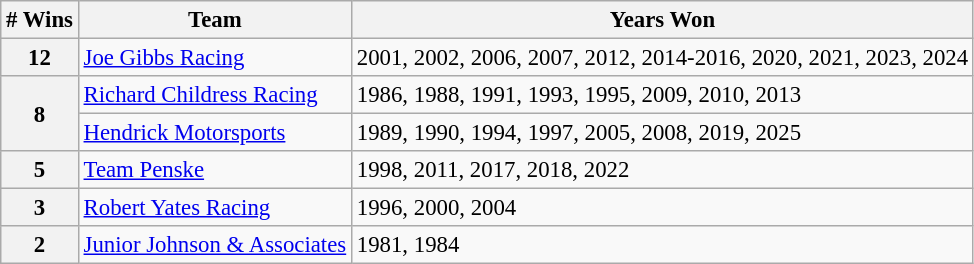<table class="wikitable" style="font-size: 95%;">
<tr>
<th># Wins</th>
<th>Team</th>
<th>Years Won</th>
</tr>
<tr>
<th>12</th>
<td><a href='#'>Joe Gibbs Racing</a></td>
<td>2001, 2002, 2006, 2007, 2012, 2014-2016, 2020, 2021, 2023, 2024</td>
</tr>
<tr>
<th rowspan="2">8</th>
<td><a href='#'>Richard Childress Racing</a></td>
<td>1986, 1988, 1991, 1993, 1995, 2009, 2010, 2013</td>
</tr>
<tr>
<td><a href='#'>Hendrick Motorsports</a></td>
<td>1989, 1990, 1994, 1997, 2005, 2008, 2019, 2025</td>
</tr>
<tr>
<th>5</th>
<td><a href='#'>Team Penske</a></td>
<td>1998, 2011, 2017, 2018, 2022</td>
</tr>
<tr>
<th>3</th>
<td><a href='#'>Robert Yates Racing</a></td>
<td>1996, 2000, 2004</td>
</tr>
<tr>
<th>2</th>
<td><a href='#'>Junior Johnson & Associates</a></td>
<td>1981, 1984</td>
</tr>
</table>
